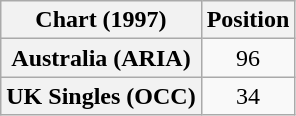<table class="wikitable sortable plainrowheaders" style="text-align:center">
<tr>
<th>Chart (1997)</th>
<th>Position</th>
</tr>
<tr>
<th scope="row">Australia (ARIA)</th>
<td>96</td>
</tr>
<tr>
<th scope="row">UK Singles (OCC)</th>
<td>34</td>
</tr>
</table>
